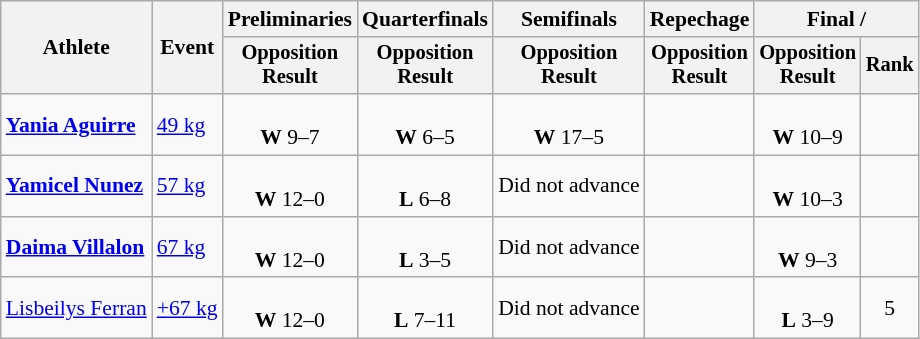<table class="wikitable" style="font-size:90%">
<tr>
<th rowspan=2>Athlete</th>
<th rowspan=2>Event</th>
<th>Preliminaries</th>
<th>Quarterfinals</th>
<th>Semifinals</th>
<th>Repechage</th>
<th colspan=2>Final / </th>
</tr>
<tr style="font-size:95%">
<th>Opposition<br>Result</th>
<th>Opposition<br>Result</th>
<th>Opposition<br>Result</th>
<th>Opposition<br>Result</th>
<th>Opposition<br>Result</th>
<th>Rank</th>
</tr>
<tr align=center>
<td align=left><strong><a href='#'>Yania Aguirre</a></strong></td>
<td align=left><a href='#'>49 kg</a></td>
<td><br><strong>W</strong> 9–7</td>
<td><br><strong>W</strong> 6–5</td>
<td><br><strong>W</strong> 17–5</td>
<td></td>
<td><br><strong>W</strong> 10–9</td>
<td></td>
</tr>
<tr align=center>
<td align=left><strong><a href='#'>Yamicel Nunez</a></strong></td>
<td align=left><a href='#'>57 kg</a></td>
<td><br><strong>W</strong> 12–0</td>
<td><br><strong>L</strong> 6–8</td>
<td>Did not advance</td>
<td></td>
<td><br><strong>W</strong> 10–3</td>
<td></td>
</tr>
<tr align=center>
<td align=left><strong><a href='#'>Daima Villalon</a></strong></td>
<td align=left><a href='#'>67 kg</a></td>
<td><br><strong>W</strong> 12–0</td>
<td><br><strong>L</strong> 3–5</td>
<td>Did not advance</td>
<td></td>
<td><br><strong>W</strong> 9–3</td>
<td></td>
</tr>
<tr align=center>
<td align=left><a href='#'>Lisbeilys Ferran</a></td>
<td align=left><a href='#'>+67 kg</a></td>
<td><br><strong>W</strong> 12–0</td>
<td><br><strong>L</strong> 7–11</td>
<td>Did not advance</td>
<td></td>
<td><br><strong>L</strong> 3–9</td>
<td>5</td>
</tr>
</table>
